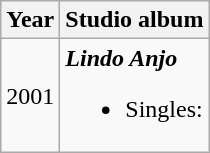<table class="wikitable">
<tr>
<th>Year</th>
<th>Studio album</th>
</tr>
<tr>
<td>2001</td>
<td><strong><em>Lindo Anjo</em></strong><br><ul><li>Singles:</li></ul></td>
</tr>
</table>
